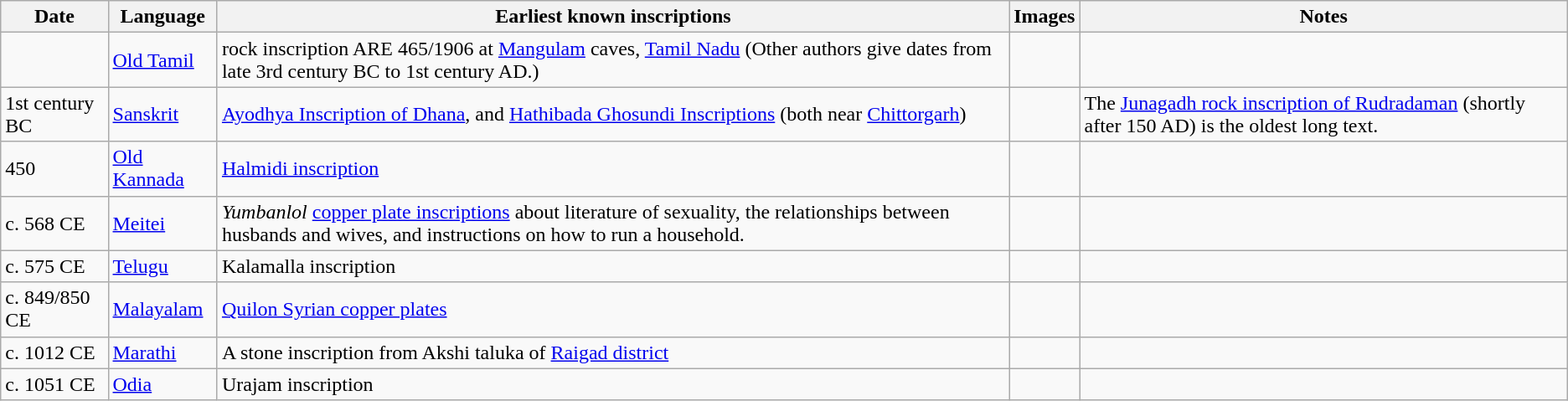<table class="wikitable">
<tr>
<th>Date</th>
<th>Language</th>
<th>Earliest known inscriptions</th>
<th>Images</th>
<th>Notes</th>
</tr>
<tr>
<td></td>
<td><a href='#'>Old Tamil</a></td>
<td>rock inscription ARE 465/1906 at <a href='#'>Mangulam</a> caves, <a href='#'>Tamil Nadu</a> (Other authors give dates from late 3rd century BC to 1st century AD.)</td>
<td></td>
<td></td>
</tr>
<tr>
<td>1st century BC</td>
<td><a href='#'>Sanskrit</a></td>
<td><a href='#'>Ayodhya Inscription of Dhana</a>, and <a href='#'>Hathibada Ghosundi Inscriptions</a> (both near <a href='#'>Chittorgarh</a>)</td>
<td></td>
<td>The <a href='#'>Junagadh rock inscription of Rudradaman</a> (shortly after 150 AD) is the oldest long text.</td>
</tr>
<tr>
<td> 450</td>
<td><a href='#'>Old Kannada</a></td>
<td><a href='#'>Halmidi inscription</a></td>
<td></td>
<td></td>
</tr>
<tr>
<td>c. 568 CE</td>
<td><a href='#'>Meitei</a></td>
<td><em>Yumbanlol</em> <a href='#'>copper plate inscriptions</a> about literature of sexuality, the relationships between husbands and wives, and instructions on how to run a household.</td>
<td></td>
<td></td>
</tr>
<tr>
<td>c. 575 CE</td>
<td><a href='#'>Telugu</a></td>
<td>Kalamalla inscription</td>
<td></td>
<td></td>
</tr>
<tr>
<td>c. 849/850 CE</td>
<td><a href='#'>Malayalam</a></td>
<td><a href='#'>Quilon Syrian copper plates</a></td>
<td></td>
<td></td>
</tr>
<tr>
<td>c. 1012 CE</td>
<td><a href='#'>Marathi</a></td>
<td>A stone inscription from Akshi taluka of <a href='#'>Raigad district</a></td>
<td></td>
<td></td>
</tr>
<tr>
<td>c. 1051 CE</td>
<td><a href='#'>Odia</a></td>
<td>Urajam inscription</td>
<td></td>
<td></td>
</tr>
</table>
